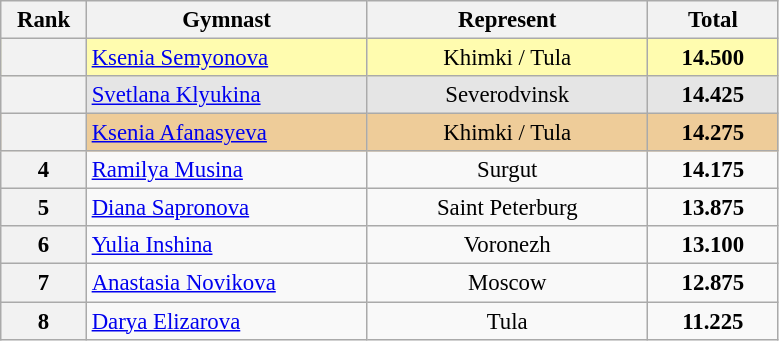<table class="wikitable sortable" style="text-align:center; font-size:95%">
<tr>
<th scope="col" style="width:50px;">Rank</th>
<th scope="col" style="width:180px;">Gymnast</th>
<th scope="col" style="width:180px;">Represent</th>
<th scope="col" style="width:80px;">Total</th>
</tr>
<tr style="background:#fffcaf;">
<th scope=row style="text-align:center"></th>
<td style="text-align:left;"><a href='#'>Ksenia Semyonova</a></td>
<td>Khimki / Tula</td>
<td><strong>14.500</strong></td>
</tr>
<tr style="background:#e5e5e5;">
<th scope=row style="text-align:center"></th>
<td style="text-align:left;"><a href='#'>Svetlana Klyukina</a></td>
<td>Severodvinsk</td>
<td><strong>14.425</strong></td>
</tr>
<tr style="background:#ec9;">
<th scope=row style="text-align:center"></th>
<td style="text-align:left;"><a href='#'>Ksenia Afanasyeva</a></td>
<td>Khimki / Tula</td>
<td><strong>14.275</strong></td>
</tr>
<tr>
<th scope=row style="text-align:center">4</th>
<td style="text-align:left;"><a href='#'>Ramilya Musina</a></td>
<td>Surgut</td>
<td><strong>14.175</strong></td>
</tr>
<tr>
<th scope=row style="text-align:center">5</th>
<td style="text-align:left;"><a href='#'>Diana Sapronova</a></td>
<td>Saint Peterburg</td>
<td><strong>13.875</strong></td>
</tr>
<tr>
<th scope=row style="text-align:center">6</th>
<td style="text-align:left;"><a href='#'>Yulia Inshina</a></td>
<td>Voronezh</td>
<td><strong>13.100</strong></td>
</tr>
<tr>
<th scope=row style="text-align:center">7</th>
<td style="text-align:left;"><a href='#'>Anastasia Novikova</a></td>
<td>Moscow</td>
<td><strong>12.875</strong></td>
</tr>
<tr>
<th scope=row style="text-align:center">8</th>
<td style="text-align:left;"><a href='#'>Darya Elizarova</a></td>
<td>Tula</td>
<td><strong>11.225</strong></td>
</tr>
</table>
